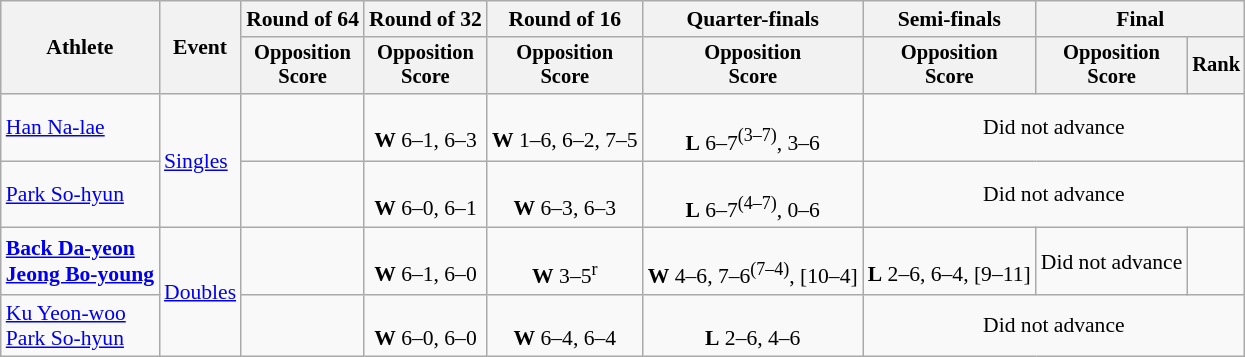<table class=wikitable style="font-size:90%; text-align:center;">
<tr>
<th rowspan="2">Athlete</th>
<th rowspan="2">Event</th>
<th>Round of 64</th>
<th>Round of 32</th>
<th>Round of 16</th>
<th>Quarter-finals</th>
<th>Semi-finals</th>
<th colspan=2>Final</th>
</tr>
<tr style="font-size:95%">
<th>Opposition<br>Score</th>
<th>Opposition<br>Score</th>
<th>Opposition<br>Score</th>
<th>Opposition<br>Score</th>
<th>Opposition<br>Score</th>
<th>Opposition<br>Score</th>
<th>Rank</th>
</tr>
<tr>
<td align=left><a href='#'>Han Na-lae</a></td>
<td align=left rowspan=2><a href='#'>Singles</a></td>
<td></td>
<td><br><strong>W</strong> 6–1, 6–3</td>
<td><br><strong>W</strong> 1–6, 6–2, 7–5</td>
<td><br><strong>L</strong> 6–7<sup>(3–7)</sup>, 3–6</td>
<td colspan=3>Did not advance</td>
</tr>
<tr>
<td align=left><a href='#'>Park So-hyun</a></td>
<td></td>
<td><br><strong>W</strong> 6–0, 6–1</td>
<td><br><strong>W</strong> 6–3, 6–3</td>
<td><br><strong>L</strong> 6–7<sup>(4–7)</sup>, 0–6</td>
<td colspan=3>Did not advance</td>
</tr>
<tr>
<td align=left><strong><a href='#'>Back Da-yeon</a><br><a href='#'>Jeong Bo-young</a></strong></td>
<td align=left rowspan=2><a href='#'>Doubles</a></td>
<td></td>
<td><br><strong>W</strong> 6–1, 6–0</td>
<td><br><strong>W</strong> 3–5<sup>r</sup></td>
<td><br><strong>W</strong> 4–6, 7–6<sup>(7–4)</sup>, [10–4]</td>
<td><br><strong>L</strong> 2–6, 6–4, [9–11]</td>
<td>Did not advance</td>
<td></td>
</tr>
<tr>
<td align=left><a href='#'>Ku Yeon-woo</a><br><a href='#'>Park So-hyun</a></td>
<td></td>
<td><br><strong>W</strong> 6–0, 6–0</td>
<td><br><strong>W</strong> 6–4, 6–4</td>
<td><br><strong>L</strong> 2–6, 4–6</td>
<td colspan=3>Did not advance</td>
</tr>
</table>
